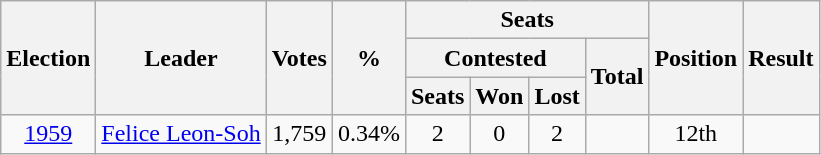<table class=wikitable style="text-align: center;">
<tr>
<th rowspan=3>Election</th>
<th rowspan=3>Leader</th>
<th rowspan=3>Votes</th>
<th rowspan=3>%</th>
<th colspan=4>Seats</th>
<th rowspan=3>Position</th>
<th rowspan=3>Result</th>
</tr>
<tr>
<th colspan=3>Contested</th>
<th rowspan=2>Total</th>
</tr>
<tr>
<th>Seats</th>
<th>Won</th>
<th>Lost</th>
</tr>
<tr>
<td><a href='#'>1959</a></td>
<td><a href='#'>Felice Leon-Soh</a></td>
<td>1,759</td>
<td>0.34%</td>
<td>2</td>
<td>0</td>
<td>2</td>
<td></td>
<td>12th</td>
<td></td>
</tr>
</table>
